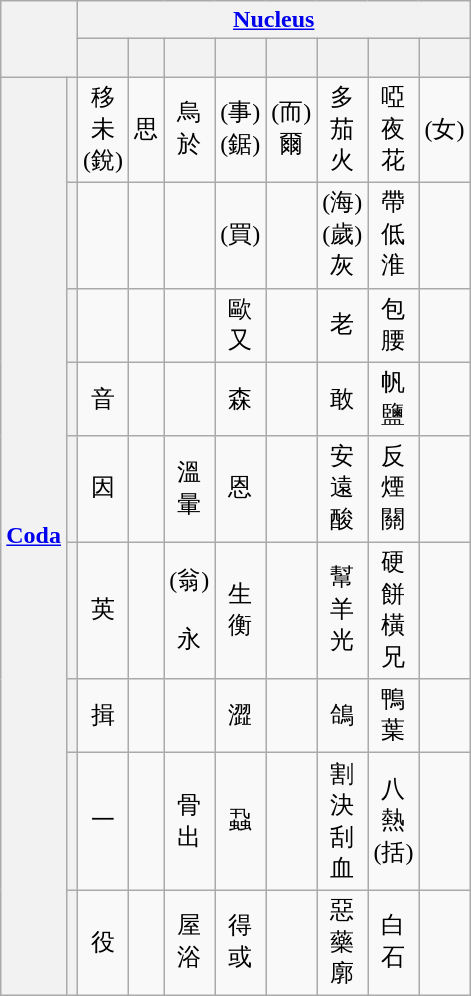<table class="wikitable" style="text-align:center;">
<tr>
<th colspan="2" && rowspan="2"></th>
<th colspan="8"><a href='#'>Nucleus</a></th>
</tr>
<tr>
<th></th>
<th></th>
<th></th>
<th></th>
<th><br></th>
<th></th>
<th></th>
<th></th>
</tr>
<tr>
<th rowspan="9"><a href='#'>Coda</a></th>
<th></th>
<td> 移<br> 未<br> (銳)</td>
<td> 思</td>
<td> 烏<br> 於</td>
<td> (事)<br> (鋸)</td>
<td> (而)<br> 爾</td>
<td> 多<br> 茄<br> 火</td>
<td> 啞<br> 夜<br> 花</td>
<td> (女)</td>
</tr>
<tr>
<th></th>
<td></td>
<td></td>
<td></td>
<td> (買)</td>
<td></td>
<td> (海)<br> (歲)<br> 灰</td>
<td> 帶<br> 低<br> 淮</td>
<td></td>
</tr>
<tr>
<th></th>
<td></td>
<td></td>
<td></td>
<td> 歐<br> 又</td>
<td></td>
<td> 老</td>
<td> 包<br> 腰</td>
<td></td>
</tr>
<tr>
<th></th>
<td> 音</td>
<td></td>
<td></td>
<td> 森</td>
<td></td>
<td> 敢</td>
<td> 帆<br> 鹽</td>
<td></td>
</tr>
<tr>
<th></th>
<td> 因</td>
<td></td>
<td> 溫<br> 暈</td>
<td> 恩</td>
<td></td>
<td> 安<br> 遠<br> 酸</td>
<td> 反<br> 煙<br> 關</td>
<td></td>
</tr>
<tr>
<th></th>
<td> 英</td>
<td></td>
<td> (翁)<br><br> 永</td>
<td> 生<br> 衡</td>
<td></td>
<td> 幫<br> 羊<br> 光</td>
<td> 硬<br> 餅<br> 橫<br> 兄</td>
<td></td>
</tr>
<tr>
<th></th>
<td> 揖</td>
<td></td>
<td></td>
<td> 澀</td>
<td></td>
<td> 鴿</td>
<td> 鴨<br> 葉</td>
<td></td>
</tr>
<tr>
<th></th>
<td> 一</td>
<td></td>
<td> 骨<br> 出</td>
<td> 蝨</td>
<td></td>
<td> 割<br> 決<br> 刮<br> 血</td>
<td> 八<br> 熱<br> (括)</td>
<td></td>
</tr>
<tr>
<th></th>
<td> 役</td>
<td></td>
<td> 屋<br> 浴</td>
<td> 得<br> 或</td>
<td></td>
<td> 惡<br> 藥<br> 廓</td>
<td> 白<br> 石</td>
<td></td>
</tr>
</table>
